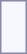<table style="border:1px solid #8888aa; background-color:#f7f8ff; padding:5px; font-size:95%; margin: 0px 12px 12px 0px;">
<tr>
<td colspan="2"><br>



</td>
</tr>
</table>
